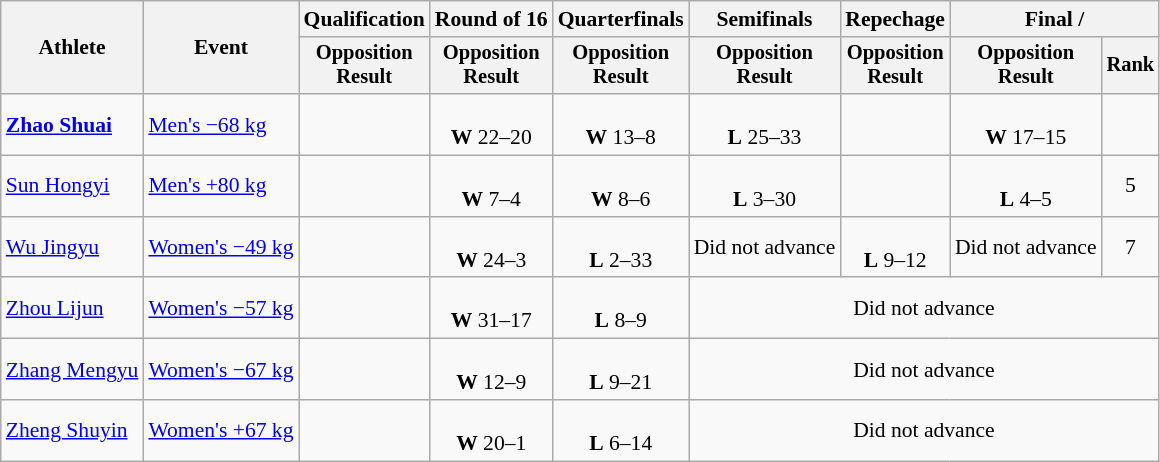<table class="wikitable" style="font-size:90%;">
<tr>
<th rowspan=2>Athlete</th>
<th rowspan=2>Event</th>
<th>Qualification</th>
<th>Round of 16</th>
<th>Quarterfinals</th>
<th>Semifinals</th>
<th>Repechage</th>
<th colspan=2>Final / </th>
</tr>
<tr style="font-size:95%">
<th>Opposition<br>Result</th>
<th>Opposition<br>Result</th>
<th>Opposition<br>Result</th>
<th>Opposition<br>Result</th>
<th>Opposition<br>Result</th>
<th>Opposition<br>Result</th>
<th>Rank</th>
</tr>
<tr align=center>
<td align=left><strong><a href='#'>Zhao Shuai</a></strong></td>
<td align=left><a href='#'>Men's −68 kg</a></td>
<td></td>
<td><br><strong>W</strong> 22–20</td>
<td><br><strong>W</strong> 13–8</td>
<td><br><strong>L</strong> 25–33</td>
<td></td>
<td><br><strong>W</strong> 17–15</td>
<td></td>
</tr>
<tr align=center>
<td align=left><a href='#'>Sun Hongyi</a></td>
<td align=left><a href='#'>Men's +80 kg</a></td>
<td></td>
<td><br><strong>W</strong> 7–4</td>
<td><br><strong>W</strong> 8–6</td>
<td><br><strong>L</strong> 3–30 </td>
<td></td>
<td><br><strong>L</strong> 4–5</td>
<td>5</td>
</tr>
<tr align=center>
<td align=left><a href='#'>Wu Jingyu</a></td>
<td align=left><a href='#'>Women's −49 kg</a></td>
<td></td>
<td><br><strong>W</strong> 24–3 </td>
<td><br><strong>L</strong> 2–33 </td>
<td>Did not advance</td>
<td><br><strong>L</strong> 9–12</td>
<td>Did not advance</td>
<td>7</td>
</tr>
<tr align=center>
<td align=left><a href='#'>Zhou Lijun</a></td>
<td align=left><a href='#'>Women's −57 kg</a></td>
<td></td>
<td><br> <strong>W</strong> 31–17</td>
<td><br><strong>L</strong> 8–9</td>
<td colspan=4>Did not advance</td>
</tr>
<tr align=center>
<td align=left><a href='#'>Zhang Mengyu</a></td>
<td align=left><a href='#'>Women's −67 kg</a></td>
<td></td>
<td><br> <strong>W</strong> 12–9</td>
<td><br> <strong>L</strong> 9–21</td>
<td colspan=4>Did not advance</td>
</tr>
<tr align=center>
<td align=left><a href='#'>Zheng Shuyin</a></td>
<td align=left><a href='#'>Women's +67 kg</a></td>
<td></td>
<td><br> <strong>W</strong> 20–1</td>
<td><br> <strong>L</strong> 6–14</td>
<td colspan=4>Did not advance</td>
</tr>
</table>
